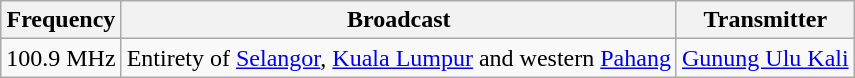<table class="wikitable">
<tr>
<th>Frequency</th>
<th>Broadcast</th>
<th>Transmitter</th>
</tr>
<tr>
<td>100.9 MHz</td>
<td>Entirety of <a href='#'>Selangor</a>, <a href='#'>Kuala Lumpur</a> and western <a href='#'>Pahang</a></td>
<td><a href='#'>Gunung Ulu Kali</a></td>
</tr>
</table>
